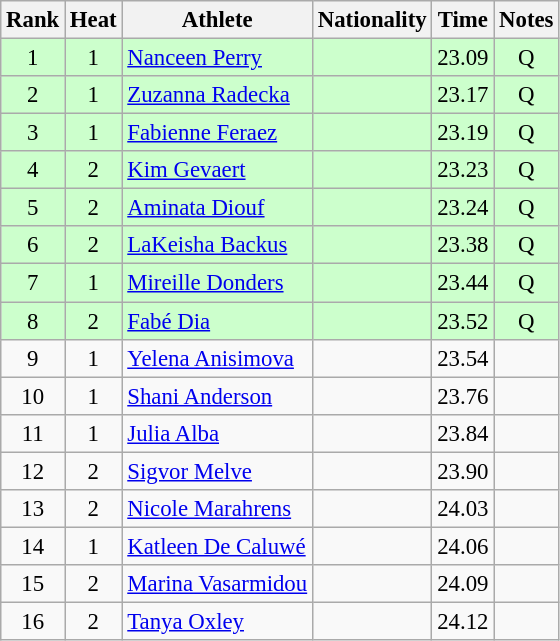<table class="wikitable sortable" style="text-align:center;font-size:95%">
<tr>
<th>Rank</th>
<th>Heat</th>
<th>Athlete</th>
<th>Nationality</th>
<th>Time</th>
<th>Notes</th>
</tr>
<tr bgcolor=ccffcc>
<td>1</td>
<td>1</td>
<td align="left"><a href='#'>Nanceen Perry</a></td>
<td align=left></td>
<td>23.09</td>
<td>Q</td>
</tr>
<tr bgcolor=ccffcc>
<td>2</td>
<td>1</td>
<td align="left"><a href='#'>Zuzanna Radecka</a></td>
<td align=left></td>
<td>23.17</td>
<td>Q</td>
</tr>
<tr bgcolor=ccffcc>
<td>3</td>
<td>1</td>
<td align="left"><a href='#'>Fabienne Feraez</a></td>
<td align=left></td>
<td>23.19</td>
<td>Q</td>
</tr>
<tr bgcolor=ccffcc>
<td>4</td>
<td>2</td>
<td align="left"><a href='#'>Kim Gevaert</a></td>
<td align=left></td>
<td>23.23</td>
<td>Q</td>
</tr>
<tr bgcolor=ccffcc>
<td>5</td>
<td>2</td>
<td align="left"><a href='#'>Aminata Diouf</a></td>
<td align=left></td>
<td>23.24</td>
<td>Q</td>
</tr>
<tr bgcolor=ccffcc>
<td>6</td>
<td>2</td>
<td align="left"><a href='#'>LaKeisha Backus</a></td>
<td align=left></td>
<td>23.38</td>
<td>Q</td>
</tr>
<tr bgcolor=ccffcc>
<td>7</td>
<td>1</td>
<td align="left"><a href='#'>Mireille Donders</a></td>
<td align=left></td>
<td>23.44</td>
<td>Q</td>
</tr>
<tr bgcolor=ccffcc>
<td>8</td>
<td>2</td>
<td align="left"><a href='#'>Fabé Dia</a></td>
<td align=left></td>
<td>23.52</td>
<td>Q</td>
</tr>
<tr>
<td>9</td>
<td>1</td>
<td align="left"><a href='#'>Yelena Anisimova</a></td>
<td align=left></td>
<td>23.54</td>
<td></td>
</tr>
<tr>
<td>10</td>
<td>1</td>
<td align="left"><a href='#'>Shani Anderson</a></td>
<td align=left></td>
<td>23.76</td>
<td></td>
</tr>
<tr>
<td>11</td>
<td>1</td>
<td align="left"><a href='#'>Julia Alba</a></td>
<td align=left></td>
<td>23.84</td>
<td></td>
</tr>
<tr>
<td>12</td>
<td>2</td>
<td align="left"><a href='#'>Sigvor Melve</a></td>
<td align=left></td>
<td>23.90</td>
<td></td>
</tr>
<tr>
<td>13</td>
<td>2</td>
<td align="left"><a href='#'>Nicole Marahrens</a></td>
<td align=left></td>
<td>24.03</td>
<td></td>
</tr>
<tr>
<td>14</td>
<td>1</td>
<td align="left"><a href='#'>Katleen De Caluwé</a></td>
<td align=left></td>
<td>24.06</td>
<td></td>
</tr>
<tr>
<td>15</td>
<td>2</td>
<td align="left"><a href='#'>Marina Vasarmidou</a></td>
<td align=left></td>
<td>24.09</td>
<td></td>
</tr>
<tr>
<td>16</td>
<td>2</td>
<td align="left"><a href='#'>Tanya Oxley</a></td>
<td align=left></td>
<td>24.12</td>
<td></td>
</tr>
</table>
